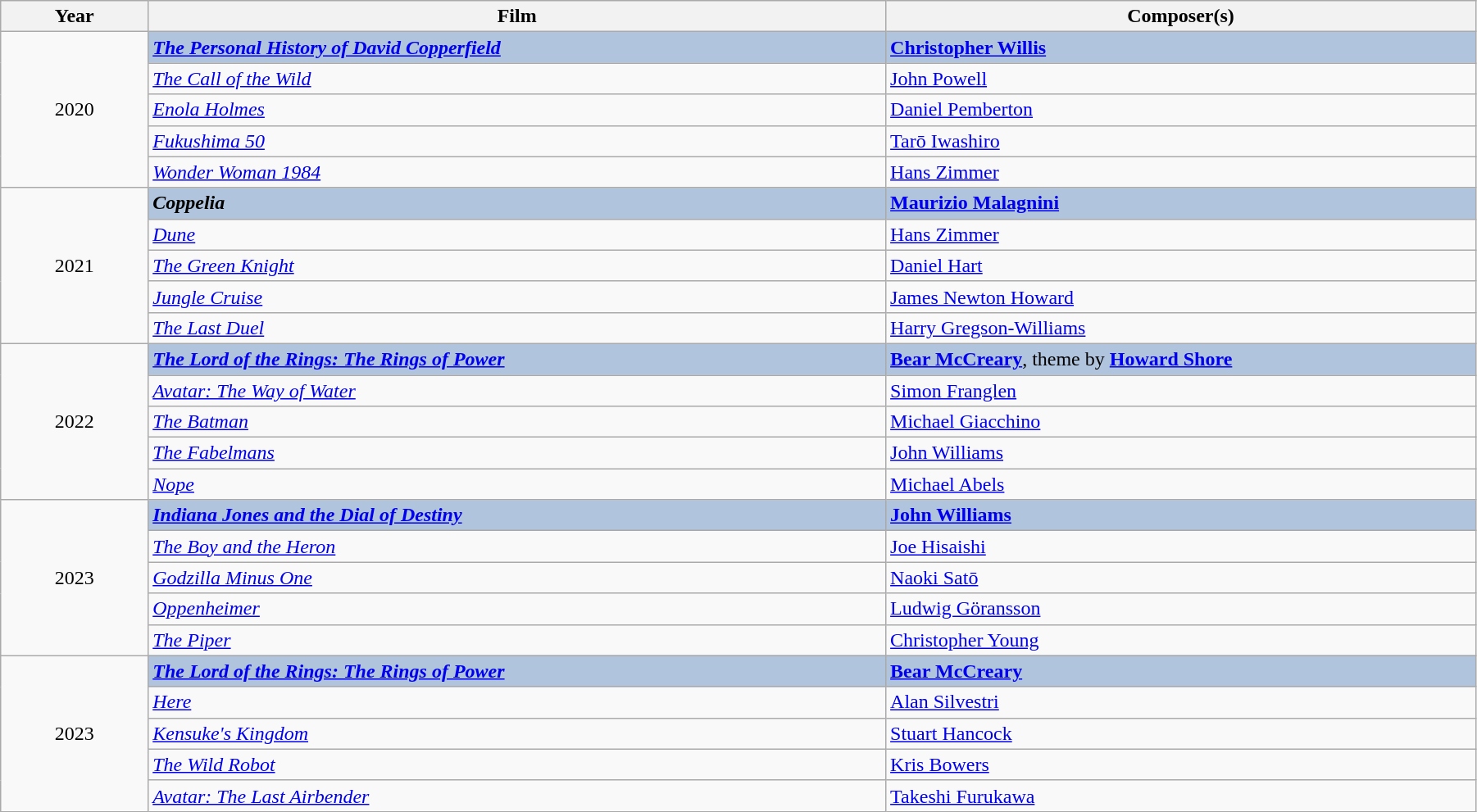<table class="wikitable" width="95%" cellpadding="5">
<tr>
<th width="10%">Year</th>
<th width="50%">Film</th>
<th width="40%">Composer(s)</th>
</tr>
<tr>
<td rowspan="5" style="text-align:center;">2020<br></td>
<td style="background:#B0C4DE;"><strong><em><a href='#'>The Personal History of David Copperfield</a></em></strong></td>
<td style="background:#B0C4DE;"><strong><a href='#'>Christopher Willis</a></strong></td>
</tr>
<tr>
<td><em><a href='#'>The Call of the Wild</a></em></td>
<td><a href='#'>John Powell</a></td>
</tr>
<tr>
<td><em><a href='#'>Enola Holmes</a></em></td>
<td><a href='#'>Daniel Pemberton</a></td>
</tr>
<tr>
<td><em><a href='#'>Fukushima 50</a></em></td>
<td><a href='#'>Tarō Iwashiro</a></td>
</tr>
<tr>
<td><em><a href='#'>Wonder Woman 1984</a></em></td>
<td><a href='#'>Hans Zimmer</a></td>
</tr>
<tr>
<td rowspan="5" style="text-align:center;">2021<br></td>
<td style="background:#B0C4DE;"><strong><em>Coppelia</em></strong></td>
<td style="background:#B0C4DE;"><strong><a href='#'>Maurizio Malagnini</a></strong></td>
</tr>
<tr>
<td><em><a href='#'>Dune</a></em></td>
<td><a href='#'>Hans Zimmer</a></td>
</tr>
<tr>
<td><em><a href='#'>The Green Knight</a></em></td>
<td><a href='#'>Daniel Hart</a></td>
</tr>
<tr>
<td><em><a href='#'>Jungle Cruise</a></em></td>
<td><a href='#'>James Newton Howard</a></td>
</tr>
<tr>
<td><em><a href='#'>The Last Duel</a></em></td>
<td><a href='#'>Harry Gregson-Williams</a></td>
</tr>
<tr>
<td rowspan="5" style="text-align:center;">2022<br></td>
<td style="background:#B0C4DE;"><strong><em><a href='#'>The Lord of the Rings: The Rings of Power</a></em></strong></td>
<td style="background:#B0C4DE;"><strong><a href='#'>Bear McCreary</a></strong>, theme by <strong><a href='#'>Howard Shore</a></strong></td>
</tr>
<tr>
<td><em><a href='#'>Avatar: The Way of Water</a></em></td>
<td><a href='#'>Simon Franglen</a></td>
</tr>
<tr>
<td><em><a href='#'>The Batman</a></em></td>
<td><a href='#'>Michael Giacchino</a></td>
</tr>
<tr>
<td><em><a href='#'>The Fabelmans</a></em></td>
<td><a href='#'>John Williams</a></td>
</tr>
<tr>
<td><em><a href='#'>Nope</a></em></td>
<td><a href='#'>Michael Abels</a></td>
</tr>
<tr>
<td rowspan="5" style="text-align:center;">2023<br></td>
<td style="background:#B0C4DE;"><strong><em><a href='#'>Indiana Jones and the Dial of Destiny</a></em></strong></td>
<td style="background:#B0C4DE;"><strong><a href='#'>John Williams</a></strong></td>
</tr>
<tr>
<td><em><a href='#'>The Boy and the Heron</a></em></td>
<td><a href='#'>Joe Hisaishi</a></td>
</tr>
<tr>
<td><em><a href='#'>Godzilla Minus One</a></em></td>
<td><a href='#'>Naoki Satō</a></td>
</tr>
<tr>
<td><em><a href='#'>Oppenheimer</a></em></td>
<td><a href='#'>Ludwig Göransson</a></td>
</tr>
<tr>
<td><em><a href='#'>The Piper</a></em></td>
<td><a href='#'>Christopher Young</a></td>
</tr>
<tr>
<td rowspan="5" style="text-align:center;">2023<br></td>
<td style="background:#B0C4DE;"><strong><em><a href='#'>The Lord of the Rings: The Rings of Power</a></em></strong></td>
<td style="background:#B0C4DE;"><strong><a href='#'>Bear McCreary</a></strong></td>
</tr>
<tr>
<td><em><a href='#'>Here</a></em></td>
<td><a href='#'>Alan Silvestri</a></td>
</tr>
<tr>
<td><em><a href='#'>Kensuke's Kingdom</a></em></td>
<td><a href='#'>Stuart Hancock</a></td>
</tr>
<tr>
<td><em><a href='#'>The Wild Robot</a></em></td>
<td><a href='#'>Kris Bowers</a></td>
</tr>
<tr>
<td><em><a href='#'>Avatar: The Last Airbender</a></em></td>
<td><a href='#'>Takeshi Furukawa</a></td>
</tr>
</table>
